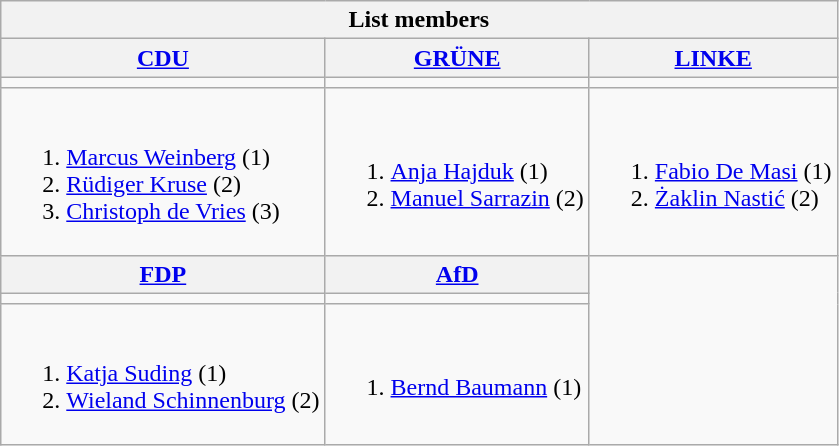<table class=wikitable>
<tr>
<th colspan=3>List members</th>
</tr>
<tr>
<th><a href='#'>CDU</a></th>
<th><a href='#'>GRÜNE</a></th>
<th><a href='#'>LINKE</a></th>
</tr>
<tr>
<td bgcolor=></td>
<td bgcolor=></td>
<td bgcolor=></td>
</tr>
<tr>
<td><br><ol><li><a href='#'>Marcus Weinberg</a> (1)</li><li><a href='#'>Rüdiger Kruse</a> (2)</li><li><a href='#'>Christoph de Vries</a> (3)</li></ol></td>
<td><br><ol><li><a href='#'>Anja Hajduk</a> (1)</li><li><a href='#'>Manuel Sarrazin</a> (2)</li></ol></td>
<td><br><ol><li><a href='#'>Fabio De Masi</a> (1)</li><li><a href='#'>Żaklin Nastić</a> (2)</li></ol></td>
</tr>
<tr>
<th><a href='#'>FDP</a></th>
<th><a href='#'>AfD</a></th>
</tr>
<tr>
<td bgcolor=></td>
<td bgcolor=></td>
</tr>
<tr>
<td><br><ol><li><a href='#'>Katja Suding</a> (1)</li><li><a href='#'>Wieland Schinnenburg</a> (2)</li></ol></td>
<td><br><ol><li><a href='#'>Bernd Baumann</a> (1)</li></ol></td>
</tr>
</table>
